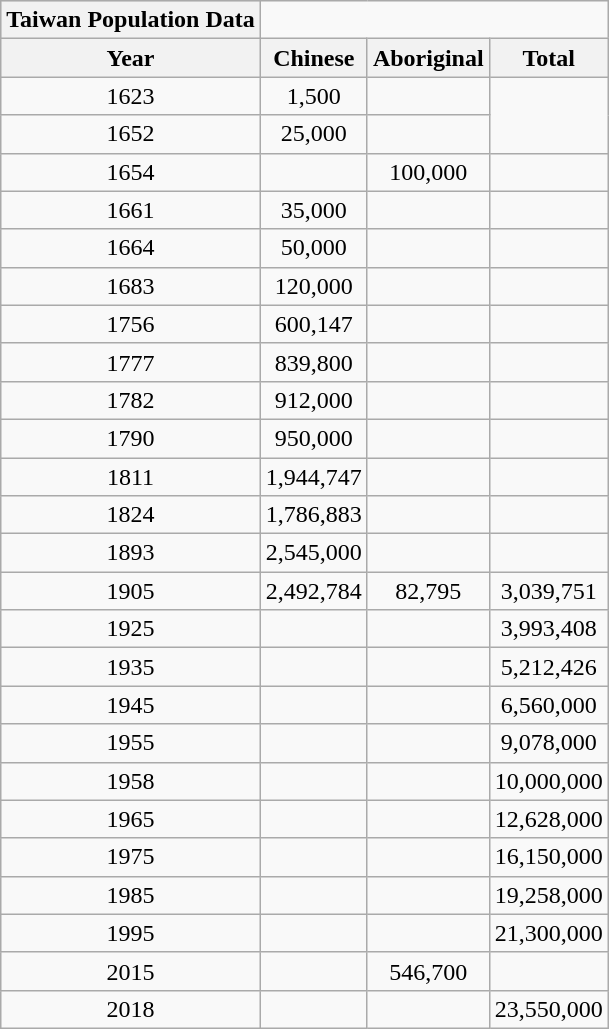<table class="wikitable collapsible collapsed" style="text-align:center">
<tr style="background:#CCCC;">
<th>Taiwan Population Data</th>
</tr>
<tr>
<th>Year</th>
<th>Chinese</th>
<th>Aboriginal</th>
<th>Total</th>
</tr>
<tr>
<td>1623</td>
<td>1,500</td>
<td></td>
</tr>
<tr>
<td>1652</td>
<td>25,000</td>
<td></td>
</tr>
<tr>
<td>1654</td>
<td></td>
<td>100,000</td>
<td></td>
</tr>
<tr>
<td>1661</td>
<td>35,000</td>
<td></td>
<td></td>
</tr>
<tr>
<td>1664</td>
<td>50,000</td>
<td></td>
</tr>
<tr>
<td>1683</td>
<td>120,000</td>
<td></td>
<td></td>
</tr>
<tr>
<td>1756</td>
<td>600,147</td>
<td></td>
<td></td>
</tr>
<tr>
<td>1777</td>
<td>839,800</td>
<td></td>
<td></td>
</tr>
<tr>
<td>1782</td>
<td>912,000</td>
<td></td>
<td></td>
</tr>
<tr>
<td>1790</td>
<td>950,000</td>
<td></td>
<td></td>
</tr>
<tr>
<td>1811</td>
<td>1,944,747</td>
<td></td>
<td></td>
</tr>
<tr>
<td>1824</td>
<td>1,786,883</td>
<td></td>
<td></td>
</tr>
<tr>
<td>1893</td>
<td>2,545,000</td>
<td></td>
<td></td>
</tr>
<tr>
<td>1905</td>
<td>2,492,784</td>
<td>82,795</td>
<td>3,039,751</td>
</tr>
<tr>
<td>1925</td>
<td></td>
<td></td>
<td>3,993,408</td>
</tr>
<tr>
<td>1935</td>
<td></td>
<td></td>
<td>5,212,426</td>
</tr>
<tr>
<td>1945</td>
<td></td>
<td></td>
<td>6,560,000</td>
</tr>
<tr>
<td>1955</td>
<td></td>
<td></td>
<td>9,078,000</td>
</tr>
<tr>
<td>1958</td>
<td></td>
<td></td>
<td>10,000,000</td>
</tr>
<tr>
<td>1965</td>
<td></td>
<td></td>
<td>12,628,000</td>
</tr>
<tr>
<td>1975</td>
<td></td>
<td></td>
<td>16,150,000</td>
</tr>
<tr>
<td>1985</td>
<td></td>
<td></td>
<td>19,258,000</td>
</tr>
<tr>
<td>1995</td>
<td></td>
<td></td>
<td>21,300,000</td>
</tr>
<tr>
<td>2015</td>
<td></td>
<td>546,700</td>
<td></td>
</tr>
<tr>
<td>2018</td>
<td></td>
<td></td>
<td>23,550,000</td>
</tr>
</table>
